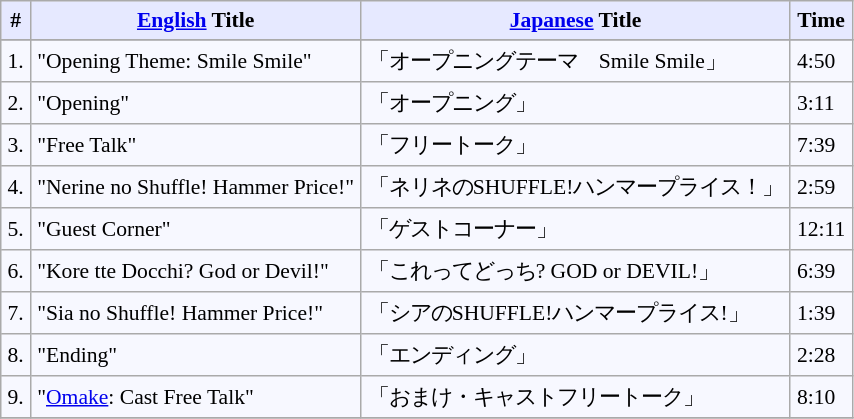<table border="" cellpadding="4" cellspacing="0" style="border: 1px #aaaaaa solid; border-collapse: collapse; padding: 0.2em; margin: 1em 1em 1em 0; background: #f7f8ff; font-size:0.9em">
<tr valign="middle" bgcolor="#e6e9ff">
<th rowspan="1">#</th>
<th rowspan="1"><a href='#'>English</a> Title</th>
<th colspan="1"><a href='#'>Japanese</a> Title</th>
<th rowspan="1">Time</th>
</tr>
<tr bgcolor="#e6e9ff">
</tr>
<tr>
<td>1.</td>
<td>"Opening Theme: Smile Smile"</td>
<td>「オープニングテーマ　Smile Smile」</td>
<td>4:50</td>
</tr>
<tr>
<td>2.</td>
<td>"Opening"</td>
<td>「オープニング」</td>
<td>3:11</td>
</tr>
<tr>
<td>3.</td>
<td>"Free Talk"</td>
<td>「フリートーク」</td>
<td>7:39</td>
</tr>
<tr>
<td>4.</td>
<td>"Nerine no Shuffle! Hammer Price!"</td>
<td>「ネリネのSHUFFLE!ハンマープライス！」</td>
<td>2:59</td>
</tr>
<tr>
<td>5.</td>
<td>"Guest Corner"</td>
<td>「ゲストコーナー」</td>
<td>12:11</td>
</tr>
<tr>
<td>6.</td>
<td>"Kore tte Docchi? God or Devil!"</td>
<td>「これってどっち? GOD or DEVIL!」</td>
<td>6:39</td>
</tr>
<tr>
<td>7.</td>
<td>"Sia no Shuffle! Hammer Price!"</td>
<td>「シアのSHUFFLE!ハンマープライス!」</td>
<td>1:39</td>
</tr>
<tr>
<td>8.</td>
<td>"Ending"</td>
<td>「エンディング」</td>
<td>2:28</td>
</tr>
<tr>
<td>9.</td>
<td>"<a href='#'>Omake</a>: Cast Free Talk"</td>
<td>「おまけ・キャストフリートーク」</td>
<td>8:10</td>
</tr>
<tr>
</tr>
</table>
